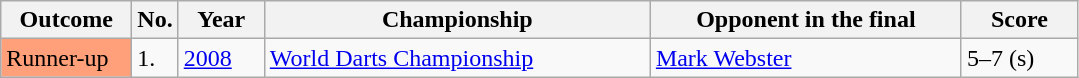<table class="wikitable">
<tr>
<th width="80">Outcome</th>
<th width="20">No.</th>
<th width="50">Year</th>
<th style="width:250px;">Championship</th>
<th style="width:200px;">Opponent in the final</th>
<th width="70">Score</th>
</tr>
<tr>
<td style="background:#ffa07a;">Runner-up</td>
<td>1.</td>
<td><a href='#'>2008</a></td>
<td><a href='#'>World Darts Championship</a></td>
<td> <a href='#'>Mark Webster</a></td>
<td>5–7 (s)</td>
</tr>
</table>
